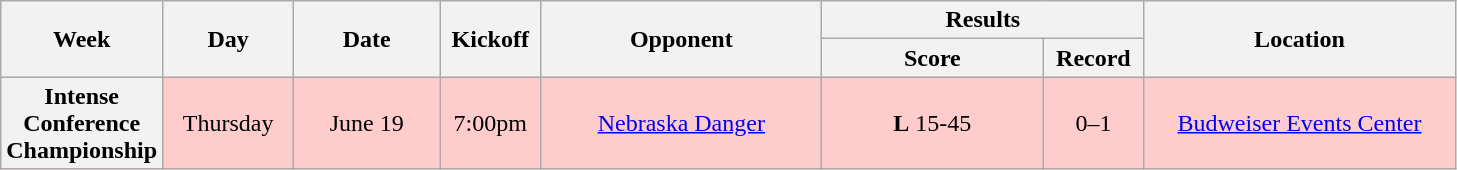<table class="wikitable">
<tr>
<th rowspan="2" width="40">Week</th>
<th rowspan="2" width="80">Day</th>
<th rowspan="2" width="90">Date</th>
<th rowspan="2" width="60">Kickoff</th>
<th rowspan="2" width="180">Opponent</th>
<th colspan="2" width="200">Results</th>
<th rowspan="2" width="200">Location</th>
</tr>
<tr>
<th width="140">Score</th>
<th width="60">Record</th>
</tr>
<tr align="center" bgcolor="#FFCCCC">
<th>Intense Conference Championship</th>
<td>Thursday</td>
<td>June 19</td>
<td>7:00pm</td>
<td><a href='#'>Nebraska Danger</a></td>
<td><strong>L</strong> 15-45</td>
<td>0–1</td>
<td><a href='#'>Budweiser Events Center</a></td>
</tr>
</table>
